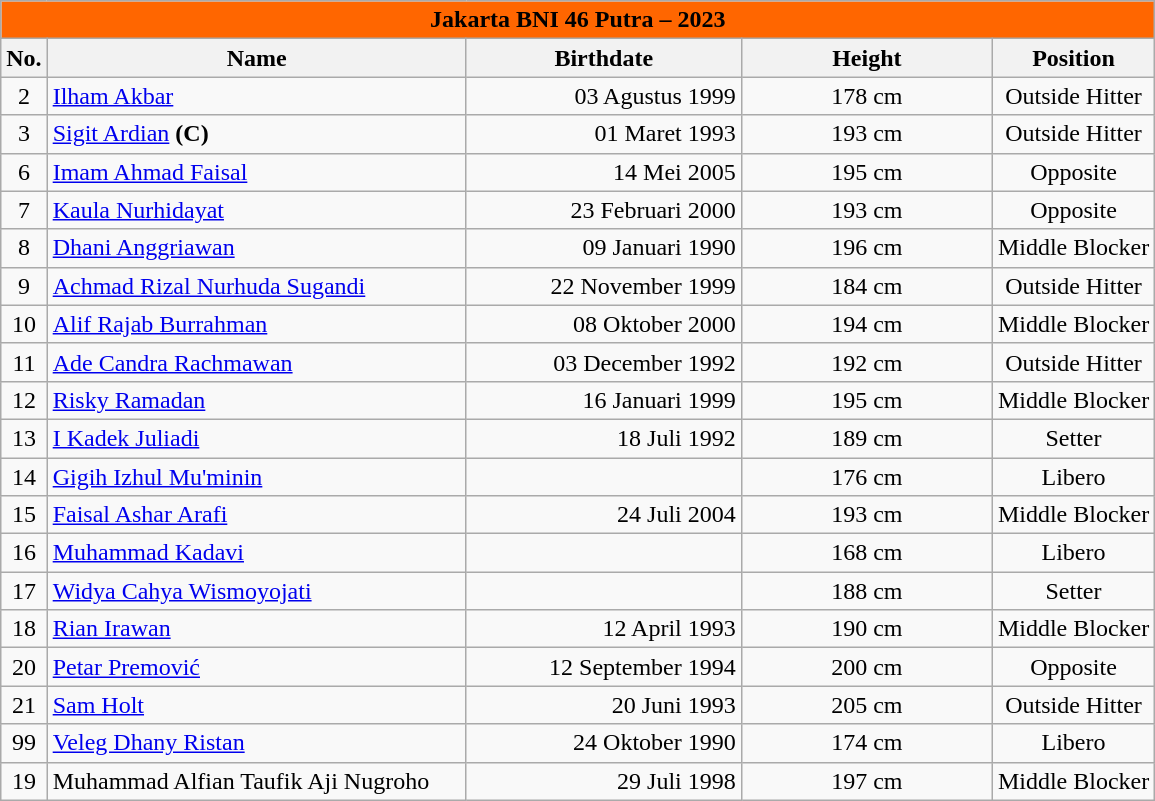<table class="wikitable collapsible" style="font-size:100%; text-align:center;">
<tr>
<th style=background:#ff6600 colspan="5"><span>Jakarta BNI 46 Putra – 2023</span></th>
</tr>
<tr>
<th>No.</th>
<th style="width:17em">Name</th>
<th style="width:11em">Birthdate</th>
<th style="width:10em">Height</th>
<th>Position</th>
</tr>
<tr>
<td>2</td>
<td align="left"> <a href='#'>Ilham Akbar</a></td>
<td align="right">03 Agustus 1999</td>
<td>178 cm</td>
<td>Outside Hitter</td>
</tr>
<tr>
<td>3</td>
<td align="left"> <a href='#'>Sigit Ardian</a> <strong>(C)</strong></td>
<td align="right">01 Maret 1993</td>
<td>193 cm</td>
<td>Outside Hitter</td>
</tr>
<tr>
<td>6</td>
<td align="left"> <a href='#'>Imam Ahmad Faisal</a></td>
<td align="right">14 Mei 2005</td>
<td>195 cm</td>
<td>Opposite</td>
</tr>
<tr>
<td>7</td>
<td align="left"> <a href='#'>Kaula Nurhidayat</a></td>
<td align="right">23 Februari 2000</td>
<td>193 cm</td>
<td>Opposite</td>
</tr>
<tr>
<td>8</td>
<td align="left"> <a href='#'>Dhani Anggriawan</a></td>
<td align="right">09 Januari 1990</td>
<td>196 cm</td>
<td>Middle Blocker</td>
</tr>
<tr>
<td>9</td>
<td align="left"> <a href='#'>Achmad Rizal Nurhuda Sugandi</a></td>
<td align="right">22 November 1999</td>
<td>184 cm</td>
<td>Outside Hitter</td>
</tr>
<tr>
<td>10</td>
<td align="left"> <a href='#'>Alif Rajab Burrahman</a></td>
<td align="right">08 Oktober 2000</td>
<td>194 cm</td>
<td>Middle Blocker</td>
</tr>
<tr>
<td>11</td>
<td align="left"> <a href='#'>Ade Candra Rachmawan</a></td>
<td align="right">03 December 1992</td>
<td>192 cm</td>
<td>Outside Hitter</td>
</tr>
<tr>
<td>12</td>
<td align="left"> <a href='#'>Risky Ramadan</a></td>
<td align="right">16 Januari 1999</td>
<td>195 cm</td>
<td>Middle Blocker</td>
</tr>
<tr>
<td>13</td>
<td align="left"> <a href='#'>I Kadek Juliadi</a></td>
<td align="right">18 Juli 1992</td>
<td>189 cm</td>
<td>Setter</td>
</tr>
<tr>
<td>14</td>
<td align="left"> <a href='#'>Gigih Izhul Mu'minin</a></td>
<td align="right"></td>
<td>176 cm</td>
<td>Libero</td>
</tr>
<tr>
<td>15</td>
<td align="left"> <a href='#'>Faisal Ashar Arafi</a></td>
<td align="right">24 Juli 2004</td>
<td>193 cm</td>
<td>Middle Blocker</td>
</tr>
<tr>
<td>16</td>
<td align="left"> <a href='#'>Muhammad Kadavi</a></td>
<td align="right"></td>
<td>168 cm</td>
<td>Libero</td>
</tr>
<tr>
<td>17</td>
<td align="left"> <a href='#'>Widya Cahya Wismoyojati</a></td>
<td align="right"></td>
<td>188 cm</td>
<td>Setter</td>
</tr>
<tr>
<td>18</td>
<td align="left"> <a href='#'>Rian Irawan</a></td>
<td align="right">12 April 1993</td>
<td>190 cm</td>
<td>Middle Blocker</td>
</tr>
<tr>
<td>20</td>
<td align="left"> <a href='#'>Petar Premović</a></td>
<td align="right">12 September 1994</td>
<td>200 cm</td>
<td>Opposite</td>
</tr>
<tr>
<td>21</td>
<td align="left"> <a href='#'>Sam Holt</a></td>
<td align="right">20 Juni 1993</td>
<td>205 cm</td>
<td>Outside Hitter</td>
</tr>
<tr>
<td>99</td>
<td align="left"> <a href='#'>Veleg Dhany Ristan</a></td>
<td align="right">24 Oktober 1990</td>
<td>174 cm</td>
<td>Libero</td>
</tr>
<tr>
<td>19</td>
<td align="left"> Muhammad Alfian Taufik Aji Nugroho</td>
<td align="right">29 Juli 1998</td>
<td>197 cm</td>
<td>Middle Blocker</td>
</tr>
</table>
